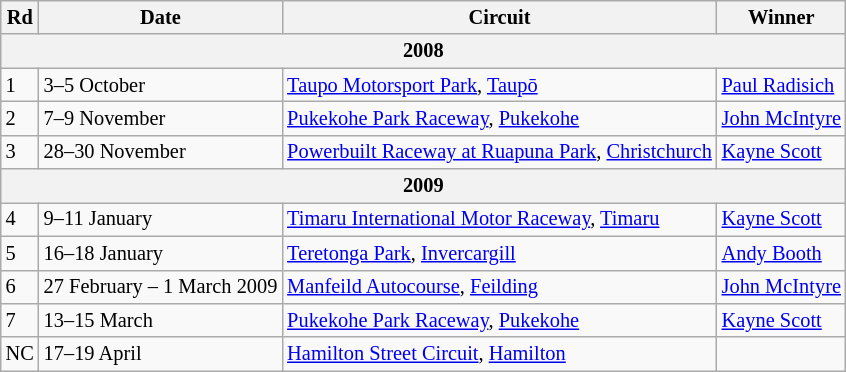<table class="wikitable" border="1" style="font-size:85%">
<tr>
<th>Rd</th>
<th>Date</th>
<th>Circuit</th>
<th>Winner</th>
</tr>
<tr>
<th colspan=4>2008</th>
</tr>
<tr>
<td>1</td>
<td>3–5 October</td>
<td><a href='#'>Taupo Motorsport Park</a>, <a href='#'>Taupō</a></td>
<td> <a href='#'>Paul Radisich</a></td>
</tr>
<tr>
<td>2</td>
<td>7–9 November</td>
<td><a href='#'>Pukekohe Park Raceway</a>, <a href='#'>Pukekohe</a></td>
<td> <a href='#'>John McIntyre</a></td>
</tr>
<tr>
<td>3</td>
<td>28–30 November</td>
<td><a href='#'>Powerbuilt Raceway at Ruapuna Park</a>, <a href='#'>Christchurch</a></td>
<td> <a href='#'>Kayne Scott</a></td>
</tr>
<tr>
<th colspan=4>2009</th>
</tr>
<tr>
<td>4</td>
<td>9–11 January</td>
<td><a href='#'>Timaru International Motor Raceway</a>, <a href='#'>Timaru</a></td>
<td> <a href='#'>Kayne Scott</a></td>
</tr>
<tr>
<td>5</td>
<td>16–18 January</td>
<td><a href='#'>Teretonga Park</a>, <a href='#'>Invercargill</a></td>
<td> <a href='#'>Andy Booth</a></td>
</tr>
<tr>
<td>6</td>
<td>27 February – 1 March 2009</td>
<td><a href='#'>Manfeild Autocourse</a>, <a href='#'>Feilding</a></td>
<td> <a href='#'>John McIntyre</a></td>
</tr>
<tr>
<td>7</td>
<td>13–15 March</td>
<td><a href='#'>Pukekohe Park Raceway</a>, <a href='#'>Pukekohe</a></td>
<td> <a href='#'>Kayne Scott</a></td>
</tr>
<tr>
<td>NC</td>
<td>17–19 April</td>
<td><a href='#'>Hamilton Street Circuit</a>, <a href='#'>Hamilton</a></td>
<td></td>
</tr>
</table>
